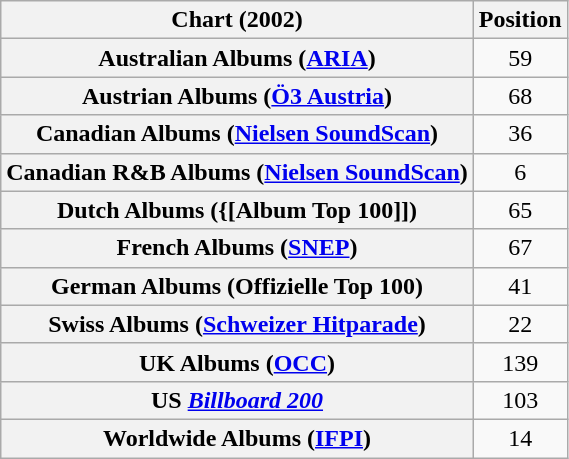<table class="wikitable plainrowheaders sortable">
<tr>
<th scope="col">Chart (2002)</th>
<th scope="col">Position</th>
</tr>
<tr>
<th scope="row">Australian Albums (<a href='#'>ARIA</a>)</th>
<td align="center">59</td>
</tr>
<tr>
<th scope="row">Austrian Albums (<a href='#'>Ö3 Austria</a>)</th>
<td align="center">68</td>
</tr>
<tr>
<th scope="row">Canadian Albums (<a href='#'>Nielsen SoundScan</a>)</th>
<td align="center">36</td>
</tr>
<tr>
<th scope="row">Canadian R&B Albums (<a href='#'>Nielsen SoundScan</a>)</th>
<td align=center>6</td>
</tr>
<tr>
<th scope="row">Dutch Albums ({[Album Top 100]])</th>
<td align="center">65</td>
</tr>
<tr>
<th scope="row">French Albums (<a href='#'>SNEP</a>)</th>
<td align="center">67</td>
</tr>
<tr>
<th scope="row">German Albums (Offizielle Top 100)</th>
<td align="center">41</td>
</tr>
<tr>
<th scope="row">Swiss Albums (<a href='#'>Schweizer Hitparade</a>)</th>
<td align="center">22</td>
</tr>
<tr>
<th scope="row">UK Albums (<a href='#'>OCC</a>)</th>
<td align="center">139</td>
</tr>
<tr>
<th scope="row">US <em><a href='#'>Billboard 200</a></em></th>
<td align="center">103</td>
</tr>
<tr>
<th scope="row">Worldwide Albums (<a href='#'>IFPI</a>)</th>
<td align="center">14</td>
</tr>
</table>
